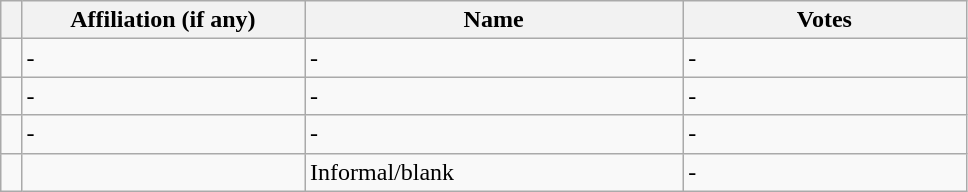<table class="wikitable" style="width:51%;">
<tr>
<th style="width:1%;"></th>
<th style="width:15%;">Affiliation (if any)</th>
<th style="width:20%;">Name</th>
<th style="width:15%;">Votes</th>
</tr>
<tr>
<td bgcolor=></td>
<td>-</td>
<td>-</td>
<td>-</td>
</tr>
<tr>
<td bgcolor=></td>
<td>-</td>
<td>-</td>
<td>-</td>
</tr>
<tr>
<td bgcolor=></td>
<td>-</td>
<td>-</td>
<td>-</td>
</tr>
<tr>
<td></td>
<td></td>
<td>Informal/blank</td>
<td>-</td>
</tr>
</table>
